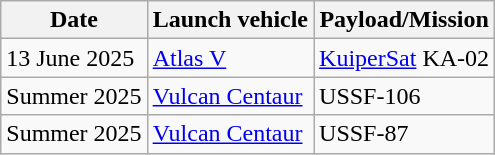<table class="wikitable">
<tr>
<th>Date</th>
<th>Launch vehicle</th>
<th>Payload/Mission</th>
</tr>
<tr>
<td>13 June 2025</td>
<td><a href='#'>Atlas V</a></td>
<td><a href='#'>KuiperSat</a> KA-02</td>
</tr>
<tr>
<td>Summer 2025</td>
<td><a href='#'>Vulcan Centaur</a></td>
<td>USSF-106</td>
</tr>
<tr>
<td>Summer 2025</td>
<td><a href='#'>Vulcan Centaur</a></td>
<td>USSF-87</td>
</tr>
</table>
